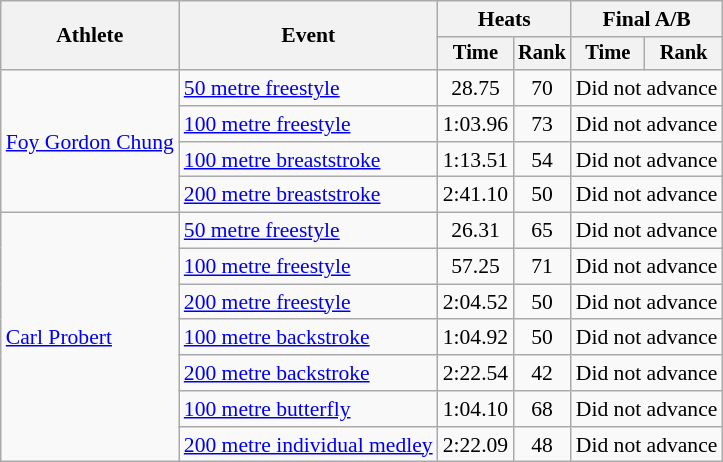<table class="wikitable" style="font-size:90%">
<tr>
<th rowspan="2">Athlete</th>
<th rowspan="2">Event</th>
<th colspan=2>Heats</th>
<th colspan=2>Final A/B</th>
</tr>
<tr style="font-size:95%">
<th>Time</th>
<th>Rank</th>
<th>Time</th>
<th>Rank</th>
</tr>
<tr align=center>
<td align=left rowspan=4><a href='#'>Foy Gordon Chung</a></td>
<td align=left><a href='#'>50 metre freestyle</a></td>
<td>28.75</td>
<td>70</td>
<td colspan=2>Did not advance</td>
</tr>
<tr align=center>
<td align=left><a href='#'>100 metre freestyle</a></td>
<td>1:03.96</td>
<td>73</td>
<td colspan=2>Did not advance</td>
</tr>
<tr align=center>
<td align=left><a href='#'>100 metre breaststroke</a></td>
<td>1:13.51</td>
<td>54</td>
<td colspan=2>Did not advance</td>
</tr>
<tr align=center>
<td align=left><a href='#'>200 metre breaststroke</a></td>
<td>2:41.10</td>
<td>50</td>
<td colspan=2>Did not advance</td>
</tr>
<tr align=center>
<td align=left rowspan=7><a href='#'>Carl Probert</a></td>
<td align=left><a href='#'>50 metre freestyle</a></td>
<td>26.31</td>
<td>65</td>
<td colspan=2>Did not advance</td>
</tr>
<tr align=center>
<td align=left><a href='#'>100 metre freestyle</a></td>
<td>57.25</td>
<td>71</td>
<td colspan=2>Did not advance</td>
</tr>
<tr align=center>
<td align=left><a href='#'>200 metre freestyle</a></td>
<td>2:04.52</td>
<td>50</td>
<td colspan=2>Did not advance</td>
</tr>
<tr align=center>
<td align=left><a href='#'>100 metre backstroke</a></td>
<td>1:04.92</td>
<td>50</td>
<td colspan=2>Did not advance</td>
</tr>
<tr align=center>
<td align=left><a href='#'>200 metre backstroke</a></td>
<td>2:22.54</td>
<td>42</td>
<td colspan=2>Did not advance</td>
</tr>
<tr align=center>
<td align=left><a href='#'>100 metre butterfly</a></td>
<td>1:04.10</td>
<td>68</td>
<td colspan=2>Did not advance</td>
</tr>
<tr align=center>
<td align=left><a href='#'>200 metre individual medley</a></td>
<td>2:22.09</td>
<td>48</td>
<td colspan=2>Did not advance</td>
</tr>
</table>
